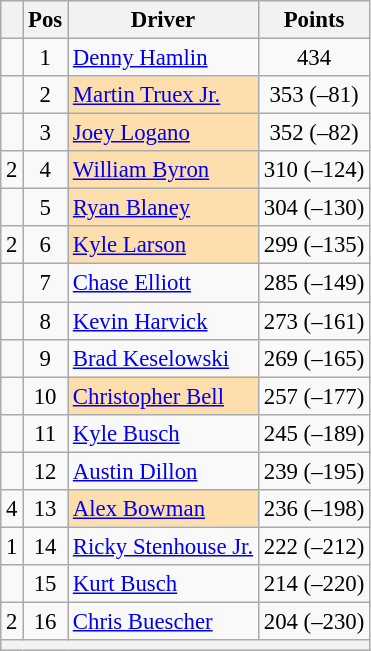<table class="wikitable" style="font-size: 95%">
<tr>
<th></th>
<th>Pos</th>
<th>Driver</th>
<th>Points</th>
</tr>
<tr>
<td align="left"></td>
<td style="text-align:center;">1</td>
<td><a href='#'>Denny Hamlin</a></td>
<td style="text-align:center;">434</td>
</tr>
<tr>
<td align="left"></td>
<td style="text-align:center;">2</td>
<td style="background:#FFDEAD;"><a href='#'>Martin Truex Jr.</a></td>
<td style="text-align:center;">353 (–81)</td>
</tr>
<tr>
<td align="left"></td>
<td style="text-align:center;">3</td>
<td style="background:#FFDEAD;"><a href='#'>Joey Logano</a></td>
<td style="text-align:center;">352 (–82)</td>
</tr>
<tr>
<td align="left"> 2</td>
<td style="text-align:center;">4</td>
<td style="background:#FFDEAD;"><a href='#'>William Byron</a></td>
<td style="text-align:center;">310 (–124)</td>
</tr>
<tr>
<td align="left"></td>
<td style="text-align:center;">5</td>
<td style="background:#FFDEAD;"><a href='#'>Ryan Blaney</a></td>
<td style="text-align:center;">304 (–130)</td>
</tr>
<tr>
<td align="left"> 2</td>
<td style="text-align:center;">6</td>
<td style="background:#FFDEAD;"><a href='#'>Kyle Larson</a></td>
<td style="text-align:center;">299 (–135)</td>
</tr>
<tr>
<td align="left"></td>
<td style="text-align:center;">7</td>
<td><a href='#'>Chase Elliott</a></td>
<td style="text-align:center;">285 (–149)</td>
</tr>
<tr>
<td align="left"></td>
<td style="text-align:center;">8</td>
<td><a href='#'>Kevin Harvick</a></td>
<td style="text-align:center;">273 (–161)</td>
</tr>
<tr>
<td align="left"></td>
<td style="text-align:center;">9</td>
<td><a href='#'>Brad Keselowski</a></td>
<td style="text-align:center;">269 (–165)</td>
</tr>
<tr>
<td align="left"></td>
<td style="text-align:center;">10</td>
<td style="background:#FFDEAD;"><a href='#'>Christopher Bell</a></td>
<td style="text-align:center;">257 (–177)</td>
</tr>
<tr>
<td align="left"></td>
<td style="text-align:center;">11</td>
<td><a href='#'>Kyle Busch</a></td>
<td style="text-align:center;">245 (–189)</td>
</tr>
<tr>
<td align="left"></td>
<td style="text-align:center;">12</td>
<td><a href='#'>Austin Dillon</a></td>
<td style="text-align:center;">239 (–195)</td>
</tr>
<tr>
<td align="left"> 4</td>
<td style="text-align:center;">13</td>
<td style="background:#FFDEAD;"><a href='#'>Alex Bowman</a></td>
<td style="text-align:center;">236 (–198)</td>
</tr>
<tr>
<td align="left"> 1</td>
<td style="text-align:center;">14</td>
<td><a href='#'>Ricky Stenhouse Jr.</a></td>
<td style="text-align:center;">222 (–212)</td>
</tr>
<tr>
<td align="left"></td>
<td style="text-align:center;">15</td>
<td><a href='#'>Kurt Busch</a></td>
<td style="text-align:center;">214 (–220)</td>
</tr>
<tr>
<td align="left"> 2</td>
<td style="text-align:center;">16</td>
<td><a href='#'>Chris Buescher</a></td>
<td style="text-align:center;">204 (–230)</td>
</tr>
<tr class="sortbottom">
<th colspan="9"></th>
</tr>
</table>
